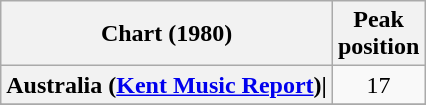<table class="wikitable sortable plainrowheaders" style="text-align:center">
<tr>
<th scope="col">Chart (1980)</th>
<th scope="col">Peak<br>position</th>
</tr>
<tr>
<th scope="row">Australia (<a href='#'>Kent Music Report</a>)|</th>
<td>17</td>
</tr>
<tr>
</tr>
<tr>
</tr>
<tr>
</tr>
<tr>
</tr>
</table>
